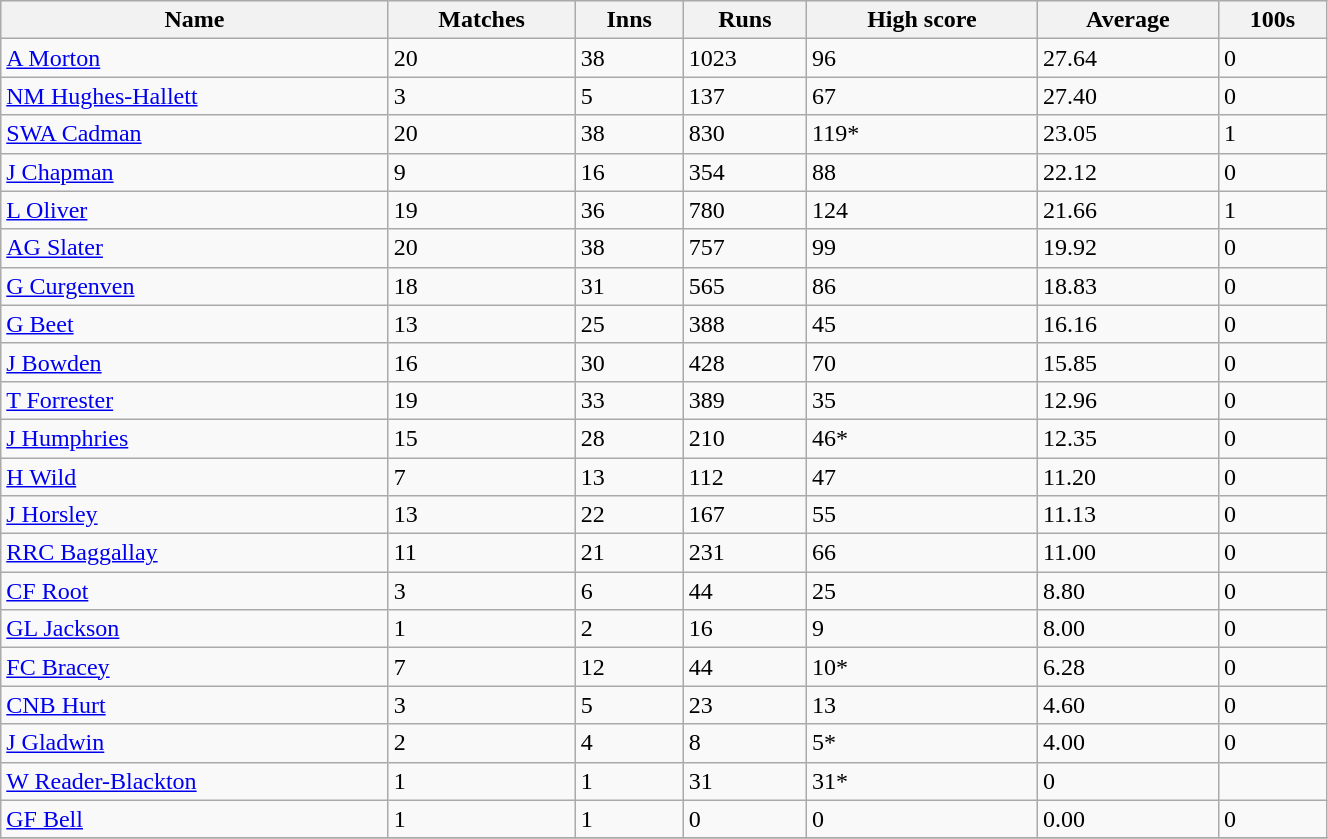<table class="wikitable sortable" width="70%">
<tr bgcolor="#efefef">
<th>Name</th>
<th>Matches</th>
<th>Inns</th>
<th>Runs</th>
<th>High score</th>
<th>Average</th>
<th>100s</th>
</tr>
<tr>
<td><a href='#'>A Morton</a></td>
<td>20</td>
<td>38</td>
<td>1023</td>
<td>96</td>
<td>27.64</td>
<td>0</td>
</tr>
<tr>
<td><a href='#'>NM Hughes-Hallett</a></td>
<td>3</td>
<td>5</td>
<td>137</td>
<td>67</td>
<td>27.40</td>
<td>0</td>
</tr>
<tr>
<td><a href='#'>SWA Cadman</a></td>
<td>20</td>
<td>38</td>
<td>830</td>
<td>119*</td>
<td>23.05</td>
<td>1</td>
</tr>
<tr>
<td><a href='#'>J Chapman</a></td>
<td>9</td>
<td>16</td>
<td>354</td>
<td>88</td>
<td>22.12</td>
<td>0</td>
</tr>
<tr>
<td><a href='#'>L Oliver</a></td>
<td>19</td>
<td>36</td>
<td>780</td>
<td>124</td>
<td>21.66</td>
<td>1</td>
</tr>
<tr>
<td><a href='#'>AG Slater</a></td>
<td>20</td>
<td>38</td>
<td>757</td>
<td>99</td>
<td>19.92</td>
<td>0</td>
</tr>
<tr>
<td><a href='#'>G Curgenven</a></td>
<td>18</td>
<td>31</td>
<td>565</td>
<td>86</td>
<td>18.83</td>
<td>0</td>
</tr>
<tr>
<td><a href='#'>G Beet</a></td>
<td>13</td>
<td>25</td>
<td>388</td>
<td>45</td>
<td>16.16</td>
<td>0</td>
</tr>
<tr>
<td><a href='#'>J Bowden</a></td>
<td>16</td>
<td>30</td>
<td>428</td>
<td>70</td>
<td>15.85</td>
<td>0</td>
</tr>
<tr>
<td><a href='#'>T Forrester</a></td>
<td>19</td>
<td>33</td>
<td>389</td>
<td>35</td>
<td>12.96</td>
<td>0</td>
</tr>
<tr>
<td><a href='#'>J Humphries</a></td>
<td>15</td>
<td>28</td>
<td>210</td>
<td>46*</td>
<td>12.35</td>
<td>0</td>
</tr>
<tr>
<td><a href='#'>H Wild</a></td>
<td>7</td>
<td>13</td>
<td>112</td>
<td>47</td>
<td>11.20</td>
<td>0</td>
</tr>
<tr>
<td><a href='#'>J Horsley</a></td>
<td>13</td>
<td>22</td>
<td>167</td>
<td>55</td>
<td>11.13</td>
<td>0</td>
</tr>
<tr>
<td><a href='#'>RRC Baggallay</a></td>
<td>11</td>
<td>21</td>
<td>231</td>
<td>66</td>
<td>11.00</td>
<td>0</td>
</tr>
<tr>
<td><a href='#'>CF Root</a></td>
<td>3</td>
<td>6</td>
<td>44</td>
<td>25</td>
<td>8.80</td>
<td>0</td>
</tr>
<tr>
<td><a href='#'>GL Jackson</a></td>
<td>1</td>
<td>2</td>
<td>16</td>
<td>9</td>
<td>8.00</td>
<td>0</td>
</tr>
<tr>
<td><a href='#'>FC Bracey</a></td>
<td>7</td>
<td>12</td>
<td>44</td>
<td>10*</td>
<td>6.28</td>
<td>0</td>
</tr>
<tr>
<td><a href='#'>CNB Hurt</a></td>
<td>3</td>
<td>5</td>
<td>23</td>
<td>13</td>
<td>4.60</td>
<td>0</td>
</tr>
<tr>
<td><a href='#'>J Gladwin</a></td>
<td>2</td>
<td>4</td>
<td>8</td>
<td>5*</td>
<td>4.00</td>
<td>0</td>
</tr>
<tr>
<td><a href='#'>W Reader-Blackton</a></td>
<td>1</td>
<td>1</td>
<td>31</td>
<td>31*</td>
<td>0</td>
</tr>
<tr>
<td><a href='#'>GF Bell</a></td>
<td>1</td>
<td>1</td>
<td>0</td>
<td>0</td>
<td>0.00</td>
<td>0</td>
</tr>
<tr>
</tr>
</table>
